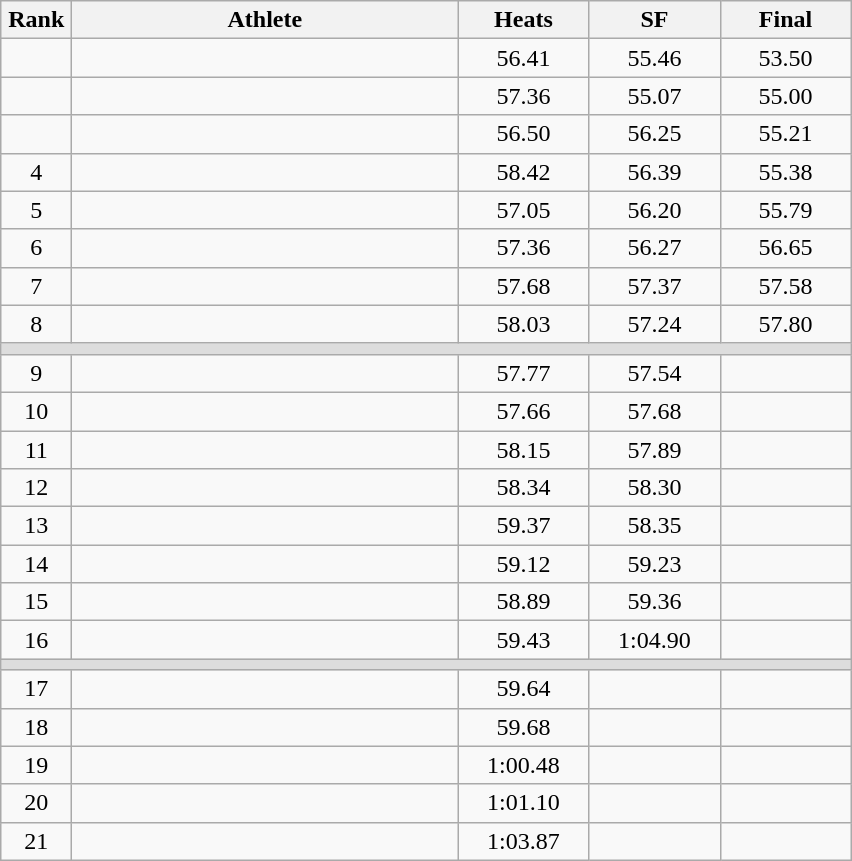<table class=wikitable style="text-align:center">
<tr>
<th width=40>Rank</th>
<th width=250>Athlete</th>
<th width=80>Heats</th>
<th width=80>SF</th>
<th width=80>Final</th>
</tr>
<tr>
<td></td>
<td align=left></td>
<td>56.41</td>
<td>55.46</td>
<td>53.50</td>
</tr>
<tr>
<td></td>
<td align=left></td>
<td>57.36</td>
<td>55.07</td>
<td>55.00</td>
</tr>
<tr>
<td></td>
<td align=left></td>
<td>56.50</td>
<td>56.25</td>
<td>55.21</td>
</tr>
<tr>
<td>4</td>
<td align=left></td>
<td>58.42</td>
<td>56.39</td>
<td>55.38</td>
</tr>
<tr>
<td>5</td>
<td align=left></td>
<td>57.05</td>
<td>56.20</td>
<td>55.79</td>
</tr>
<tr>
<td>6</td>
<td align=left></td>
<td>57.36</td>
<td>56.27</td>
<td>56.65</td>
</tr>
<tr>
<td>7</td>
<td align=left></td>
<td>57.68</td>
<td>57.37</td>
<td>57.58</td>
</tr>
<tr>
<td>8</td>
<td align=left></td>
<td>58.03</td>
<td>57.24</td>
<td>57.80</td>
</tr>
<tr bgcolor=#DDDDDD>
<td colspan=5></td>
</tr>
<tr>
<td>9</td>
<td align=left></td>
<td>57.77</td>
<td>57.54</td>
<td></td>
</tr>
<tr>
<td>10</td>
<td align=left></td>
<td>57.66</td>
<td>57.68</td>
<td></td>
</tr>
<tr>
<td>11</td>
<td align=left></td>
<td>58.15</td>
<td>57.89</td>
<td></td>
</tr>
<tr>
<td>12</td>
<td align=left></td>
<td>58.34</td>
<td>58.30</td>
<td></td>
</tr>
<tr>
<td>13</td>
<td align=left></td>
<td>59.37</td>
<td>58.35</td>
<td></td>
</tr>
<tr>
<td>14</td>
<td align=left></td>
<td>59.12</td>
<td>59.23</td>
<td></td>
</tr>
<tr>
<td>15</td>
<td align=left></td>
<td>58.89</td>
<td>59.36</td>
<td></td>
</tr>
<tr>
<td>16</td>
<td align=left></td>
<td>59.43</td>
<td>1:04.90</td>
<td></td>
</tr>
<tr bgcolor=#DDDDDD>
<td colspan=5></td>
</tr>
<tr>
<td>17</td>
<td align=left></td>
<td>59.64</td>
<td></td>
<td></td>
</tr>
<tr>
<td>18</td>
<td align=left></td>
<td>59.68</td>
<td></td>
<td></td>
</tr>
<tr>
<td>19</td>
<td align=left></td>
<td>1:00.48</td>
<td></td>
<td></td>
</tr>
<tr>
<td>20</td>
<td align=left></td>
<td>1:01.10</td>
<td></td>
<td></td>
</tr>
<tr>
<td>21</td>
<td align=left></td>
<td>1:03.87</td>
<td></td>
<td></td>
</tr>
</table>
